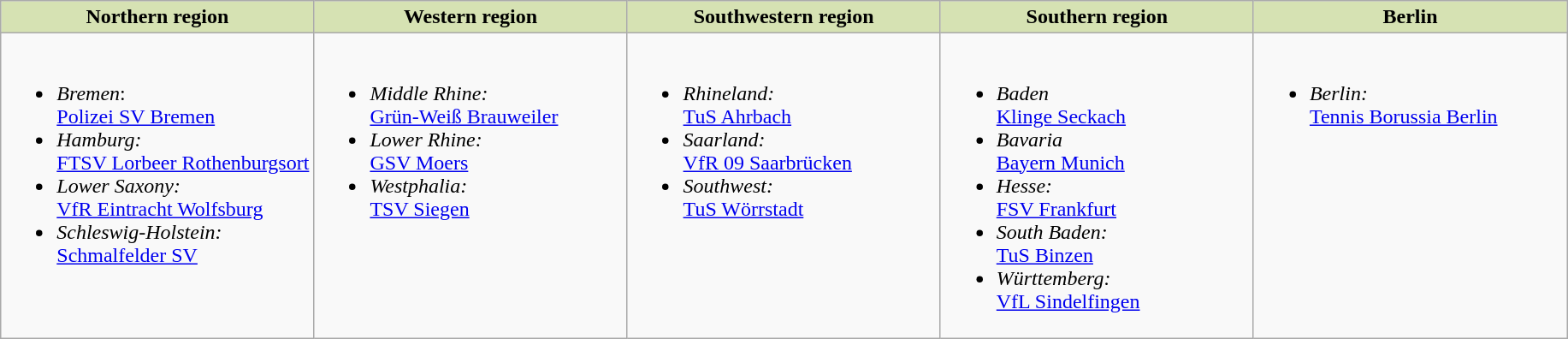<table class="wikitable">
<tr valign="top" style="background-color: #d6e2b3;">
<td style="width: 20%; text-align:center;"><strong>Northern region</strong></td>
<td style="width: 20%; text-align:center;"><strong>Western region</strong></td>
<td style="width: 20%; text-align:center;"><strong>Southwestern region</strong></td>
<td style="width: 20%; text-align:center;"><strong>Southern region</strong></td>
<td style="width: 20%; text-align:center;"><strong>Berlin</strong></td>
</tr>
<tr valign="top">
<td><br><ul><li><em>Bremen</em>:<br><a href='#'>Polizei SV Bremen</a></li><li><em>Hamburg:</em><br><a href='#'>FTSV Lorbeer Rothenburgsort</a></li><li><em>Lower Saxony:</em><br><a href='#'>VfR Eintracht Wolfsburg</a></li><li><em>Schleswig-Holstein:</em><br><a href='#'>Schmalfelder SV</a></li></ul></td>
<td><br><ul><li><em>Middle Rhine:</em><br><a href='#'>Grün-Weiß Brauweiler</a></li><li><em>Lower Rhine:</em><br><a href='#'>GSV Moers</a></li><li><em>Westphalia:</em><br><a href='#'>TSV Siegen</a></li></ul></td>
<td><br><ul><li><em>Rhineland:</em><br><a href='#'>TuS Ahrbach</a></li><li><em>Saarland:</em> <br><a href='#'>VfR 09 Saarbrücken</a></li><li><em>Southwest:</em><br><a href='#'>TuS Wörrstadt</a></li></ul></td>
<td><br><ul><li><em>Baden</em><br><a href='#'>Klinge Seckach</a></li><li><em>Bavaria</em><br><a href='#'>Bayern Munich</a></li><li><em>Hesse:</em><br><a href='#'>FSV Frankfurt</a></li><li><em>South Baden:</em><br><a href='#'>TuS Binzen</a></li><li><em>Württemberg:</em><br><a href='#'>VfL Sindelfingen</a></li></ul></td>
<td><br><ul><li><em>Berlin:</em><br><a href='#'>Tennis Borussia Berlin</a></li></ul></td>
</tr>
</table>
